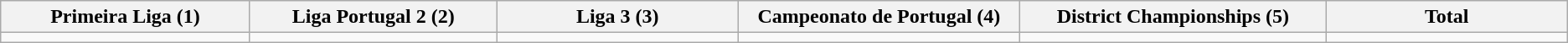<table class="wikitable">
<tr>
<th width="5%">Primeira Liga (1)</th>
<th width="5%">Liga Portugal 2 (2)</th>
<th width="5%">Liga 3 (3)</th>
<th width="5%">Campeonato de Portugal (4)</th>
<th width="5%">District Championships (5)</th>
<th width="5%">Total</th>
</tr>
<tr>
<td></td>
<td></td>
<td></td>
<td></td>
<td></td>
<td></td>
</tr>
</table>
